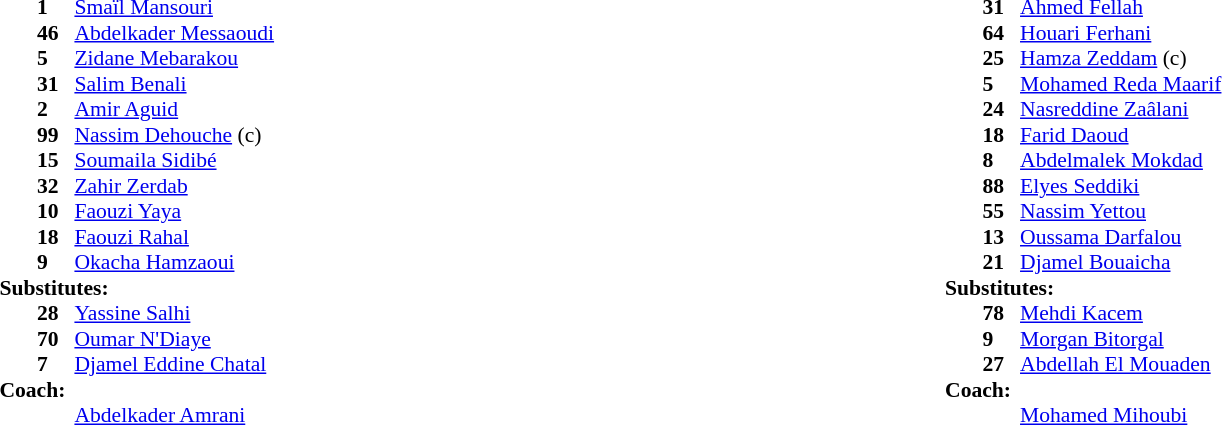<table width="100%">
<tr>
<td valign="top" width="50%"><br><table style="font-size: 90%" cellspacing="0" cellpadding="0" align=center>
<tr>
<th width="25"></th>
<th width="25"></th>
</tr>
<tr>
<td></td>
<td><strong>1</strong></td>
<td> <a href='#'>Smaïl Mansouri</a></td>
</tr>
<tr>
<td></td>
<td><strong>46</strong></td>
<td> <a href='#'>Abdelkader Messaoudi</a></td>
<td></td>
</tr>
<tr>
<td></td>
<td><strong>5</strong></td>
<td> <a href='#'>Zidane Mebarakou</a></td>
</tr>
<tr>
<td></td>
<td><strong>31</strong></td>
<td> <a href='#'>Salim Benali</a></td>
</tr>
<tr>
<td></td>
<td><strong>2</strong></td>
<td> <a href='#'>Amir Aguid</a></td>
</tr>
<tr>
<td></td>
<td><strong>99</strong></td>
<td> <a href='#'>Nassim Dehouche</a> (c)</td>
<td></td>
<td></td>
</tr>
<tr>
<td></td>
<td><strong>15</strong></td>
<td> <a href='#'>Soumaila Sidibé</a></td>
</tr>
<tr>
<td></td>
<td><strong>32</strong></td>
<td> <a href='#'>Zahir Zerdab</a></td>
</tr>
<tr>
<td></td>
<td><strong>10</strong></td>
<td> <a href='#'>Faouzi Yaya</a></td>
<td></td>
<td></td>
</tr>
<tr>
<td></td>
<td><strong>18</strong></td>
<td> <a href='#'>Faouzi Rahal</a></td>
</tr>
<tr>
<td></td>
<td><strong>9</strong></td>
<td> <a href='#'>Okacha Hamzaoui</a></td>
<td></td>
<td></td>
</tr>
<tr>
<td colspan=3><strong>Substitutes:</strong></td>
</tr>
<tr>
<td></td>
<td><strong>28</strong></td>
<td> <a href='#'>Yassine Salhi</a></td>
<td></td>
<td></td>
</tr>
<tr>
<td></td>
<td><strong>70</strong></td>
<td> <a href='#'>Oumar N'Diaye</a></td>
<td></td>
<td></td>
</tr>
<tr>
<td></td>
<td><strong>7</strong></td>
<td> <a href='#'>Djamel Eddine Chatal</a></td>
<td></td>
<td></td>
</tr>
<tr>
<td colspan=3><strong>Coach:</strong></td>
</tr>
<tr>
<td></td>
<td></td>
<td> <a href='#'>Abdelkader Amrani</a></td>
</tr>
</table>
</td>
<td valign="top" width="50%"><br><table style="font-size: 90%" cellspacing="0" cellpadding="0"  align=center>
<tr>
<th width=25></th>
<th width=25></th>
</tr>
<tr>
<td></td>
<td><strong>31</strong></td>
<td> <a href='#'>Ahmed Fellah</a></td>
</tr>
<tr>
<td></td>
<td><strong>64</strong></td>
<td> <a href='#'>Houari Ferhani</a></td>
</tr>
<tr>
<td></td>
<td><strong>25</strong></td>
<td> <a href='#'>Hamza Zeddam</a> (c)</td>
<td></td>
</tr>
<tr>
<td></td>
<td><strong>5</strong></td>
<td> <a href='#'>Mohamed Reda Maarif</a></td>
<td></td>
<td></td>
</tr>
<tr>
<td></td>
<td><strong>24</strong></td>
<td> <a href='#'>Nasreddine Zaâlani</a></td>
</tr>
<tr>
<td></td>
<td><strong>18</strong></td>
<td> <a href='#'>Farid Daoud</a></td>
<td></td>
<td></td>
</tr>
<tr>
<td></td>
<td><strong>8</strong></td>
<td> <a href='#'>Abdelmalek Mokdad</a></td>
</tr>
<tr>
<td></td>
<td><strong>88</strong></td>
<td> <a href='#'>Elyes Seddiki</a></td>
<td></td>
</tr>
<tr>
<td></td>
<td><strong>55</strong></td>
<td> <a href='#'>Nassim Yettou</a></td>
</tr>
<tr>
<td></td>
<td><strong>13</strong></td>
<td> <a href='#'>Oussama Darfalou</a></td>
</tr>
<tr>
<td></td>
<td><strong>21</strong></td>
<td> <a href='#'>Djamel Bouaicha</a></td>
<td></td>
<td></td>
</tr>
<tr>
<td colspan=3><strong>Substitutes: </strong></td>
</tr>
<tr>
<td></td>
<td><strong>78</strong></td>
<td> <a href='#'>Mehdi Kacem</a></td>
<td></td>
<td></td>
</tr>
<tr>
<td></td>
<td><strong>9</strong></td>
<td> <a href='#'>Morgan Bitorgal</a></td>
<td></td>
<td></td>
</tr>
<tr>
<td></td>
<td><strong>27</strong></td>
<td> <a href='#'>Abdellah El Mouaden</a></td>
<td></td>
<td></td>
</tr>
<tr>
<td colspan=3><strong>Coach:</strong></td>
</tr>
<tr>
<td></td>
<td></td>
<td> <a href='#'>Mohamed Mihoubi</a></td>
</tr>
</table>
</td>
</tr>
</table>
